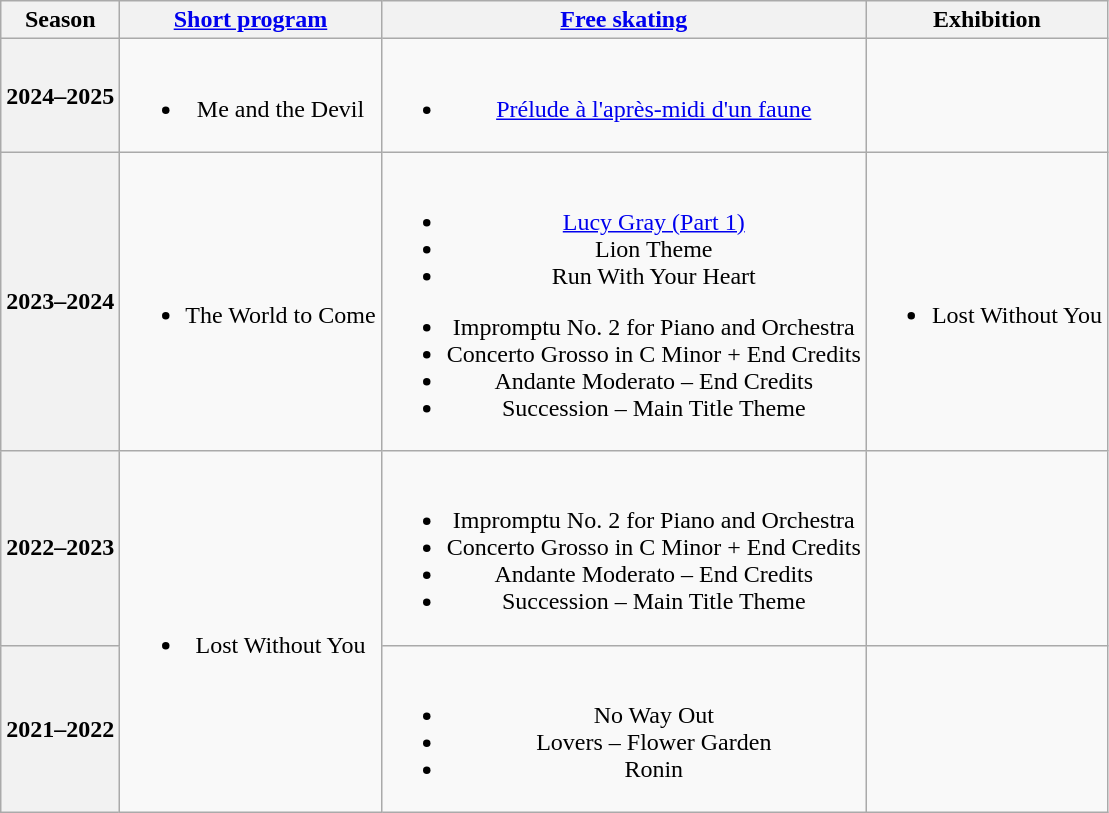<table class="wikitable" style="text-align:center">
<tr>
<th>Season</th>
<th><a href='#'>Short program</a></th>
<th><a href='#'>Free skating</a></th>
<th>Exhibition</th>
</tr>
<tr>
<th>2024–2025 <br> </th>
<td><br><ul><li>Me and the Devil <br></li></ul></td>
<td><br><ul><li><a href='#'>Prélude à l'après-midi d'un faune</a> <br></li></ul></td>
<td></td>
</tr>
<tr>
<th>2023–2024 <br> </th>
<td><br><ul><li>The World to Come <br> </li></ul></td>
<td><br><ul><li><a href='#'>Lucy Gray (Part 1)</a> <br> </li><li>Lion Theme <br> </li><li>Run With Your Heart <br> </li></ul><ul><li>Impromptu No. 2 for Piano and Orchestra</li><li>Concerto Grosso in C Minor + End Credits</li><li>Andante Moderato – End Credits</li><li>Succession – Main Title Theme <br> </li></ul></td>
<td><br><ul><li>Lost Without You <br> </li></ul></td>
</tr>
<tr>
<th>2022–2023 <br> </th>
<td rowspan=2><br><ul><li>Lost Without You <br> </li></ul></td>
<td><br><ul><li>Impromptu No. 2 for Piano and Orchestra</li><li>Concerto Grosso in C Minor + End Credits</li><li>Andante Moderato – End Credits</li><li>Succession – Main Title Theme <br> </li></ul></td>
</tr>
<tr>
<th>2021–2022 <br> </th>
<td><br><ul><li>No Way Out</li><li>Lovers – Flower Garden <br> </li><li>Ronin <br> </li></ul></td>
<td></td>
</tr>
</table>
